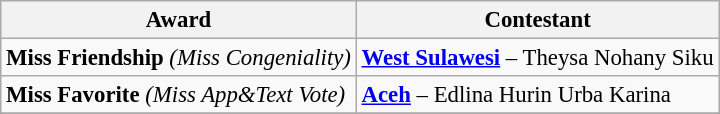<table class="wikitable" style="font-size:95%;">
<tr>
<th>Award</th>
<th>Contestant</th>
</tr>
<tr>
<td><strong>Miss Friendship</strong> <em>(Miss Congeniality)</em></td>
<td> <strong><a href='#'>West Sulawesi</a></strong> – Theysa Nohany Siku</td>
</tr>
<tr>
<td><strong>Miss Favorite</strong> <em>(Miss App&Text Vote)</em></td>
<td> <strong><a href='#'>Aceh</a></strong> – Edlina Hurin Urba Karina</td>
</tr>
<tr>
</tr>
</table>
